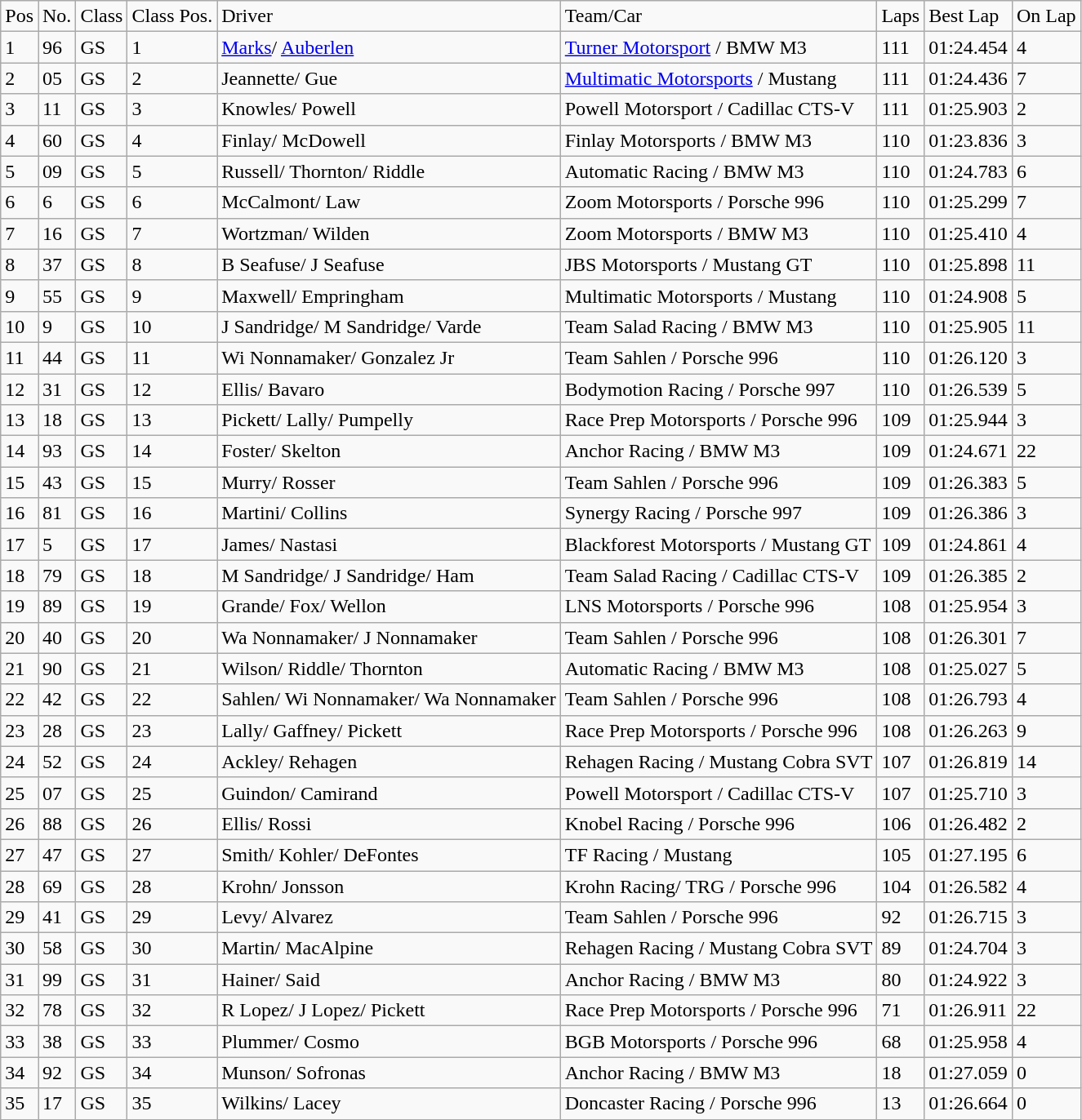<table class="wikitable">
<tr>
<td>Pos</td>
<td>No.</td>
<td>Class</td>
<td>Class Pos.</td>
<td>Driver</td>
<td>Team/Car</td>
<td>Laps</td>
<td>Best Lap</td>
<td>On Lap</td>
</tr>
<tr>
<td>1</td>
<td>96</td>
<td>GS</td>
<td>1</td>
<td><a href='#'>Marks</a>/ <a href='#'>Auberlen</a></td>
<td><a href='#'>Turner Motorsport</a> / BMW M3</td>
<td>111</td>
<td>01:24.454</td>
<td>4</td>
</tr>
<tr>
<td>2</td>
<td>05</td>
<td>GS</td>
<td>2</td>
<td>Jeannette/ Gue </td>
<td><a href='#'>Multimatic Motorsports</a> / Mustang</td>
<td>111</td>
<td>01:24.436</td>
<td>7</td>
</tr>
<tr>
<td>3</td>
<td>11</td>
<td>GS</td>
<td>3</td>
<td>Knowles/ Powell </td>
<td>Powell Motorsport / Cadillac CTS-V</td>
<td>111</td>
<td>01:25.903</td>
<td>2</td>
</tr>
<tr>
<td>4</td>
<td>60</td>
<td>GS</td>
<td>4</td>
<td>Finlay/ McDowell </td>
<td>Finlay Motorsports / BMW M3</td>
<td>110</td>
<td>01:23.836</td>
<td>3</td>
</tr>
<tr>
<td>5</td>
<td>09</td>
<td>GS</td>
<td>5</td>
<td>Russell/ Thornton/ Riddle </td>
<td>Automatic Racing / BMW M3</td>
<td>110</td>
<td>01:24.783</td>
<td>6</td>
</tr>
<tr>
<td>6</td>
<td>6</td>
<td>GS</td>
<td>6</td>
<td>McCalmont/ Law </td>
<td>Zoom Motorsports / Porsche 996</td>
<td>110</td>
<td>01:25.299</td>
<td>7</td>
</tr>
<tr>
<td>7</td>
<td>16</td>
<td>GS</td>
<td>7</td>
<td>Wortzman/ Wilden </td>
<td>Zoom Motorsports / BMW M3</td>
<td>110</td>
<td>01:25.410</td>
<td>4</td>
</tr>
<tr>
<td>8</td>
<td>37</td>
<td>GS</td>
<td>8</td>
<td>B Seafuse/ J Seafuse </td>
<td>JBS Motorsports / Mustang GT</td>
<td>110</td>
<td>01:25.898</td>
<td>11</td>
</tr>
<tr>
<td>9</td>
<td>55</td>
<td>GS</td>
<td>9</td>
<td>Maxwell/ Empringham </td>
<td>Multimatic Motorsports / Mustang</td>
<td>110</td>
<td>01:24.908</td>
<td>5</td>
</tr>
<tr>
<td>10</td>
<td>9</td>
<td>GS</td>
<td>10</td>
<td>J Sandridge/ M Sandridge/ Varde </td>
<td>Team Salad Racing / BMW M3</td>
<td>110</td>
<td>01:25.905</td>
<td>11</td>
</tr>
<tr>
<td>11</td>
<td>44</td>
<td>GS</td>
<td>11</td>
<td>Wi Nonnamaker/ Gonzalez Jr </td>
<td>Team Sahlen / Porsche 996</td>
<td>110</td>
<td>01:26.120</td>
<td>3</td>
</tr>
<tr>
<td>12</td>
<td>31</td>
<td>GS</td>
<td>12</td>
<td>Ellis/ Bavaro </td>
<td>Bodymotion Racing / Porsche 997</td>
<td>110</td>
<td>01:26.539</td>
<td>5</td>
</tr>
<tr>
<td>13</td>
<td>18</td>
<td>GS</td>
<td>13</td>
<td>Pickett/ Lally/ Pumpelly </td>
<td>Race Prep Motorsports / Porsche 996</td>
<td>109</td>
<td>01:25.944</td>
<td>3</td>
</tr>
<tr>
<td>14</td>
<td>93</td>
<td>GS</td>
<td>14</td>
<td>Foster/ Skelton </td>
<td>Anchor Racing / BMW M3</td>
<td>109</td>
<td>01:24.671</td>
<td>22</td>
</tr>
<tr>
<td>15</td>
<td>43</td>
<td>GS</td>
<td>15</td>
<td>Murry/ Rosser </td>
<td>Team Sahlen / Porsche 996</td>
<td>109</td>
<td>01:26.383</td>
<td>5</td>
</tr>
<tr>
<td>16</td>
<td>81</td>
<td>GS</td>
<td>16</td>
<td>Martini/ Collins </td>
<td>Synergy Racing / Porsche 997</td>
<td>109</td>
<td>01:26.386</td>
<td>3</td>
</tr>
<tr>
<td>17</td>
<td>5</td>
<td>GS</td>
<td>17</td>
<td>James/ Nastasi </td>
<td>Blackforest Motorsports / Mustang GT</td>
<td>109</td>
<td>01:24.861</td>
<td>4</td>
</tr>
<tr>
<td>18</td>
<td>79</td>
<td>GS</td>
<td>18</td>
<td>M Sandridge/ J Sandridge/ Ham </td>
<td>Team Salad Racing / Cadillac CTS-V</td>
<td>109</td>
<td>01:26.385</td>
<td>2</td>
</tr>
<tr>
<td>19</td>
<td>89</td>
<td>GS</td>
<td>19</td>
<td>Grande/ Fox/ Wellon </td>
<td>LNS Motorsports / Porsche 996</td>
<td>108</td>
<td>01:25.954</td>
<td>3</td>
</tr>
<tr>
<td>20</td>
<td>40</td>
<td>GS</td>
<td>20</td>
<td>Wa Nonnamaker/ J Nonnamaker </td>
<td>Team Sahlen / Porsche 996</td>
<td>108</td>
<td>01:26.301</td>
<td>7</td>
</tr>
<tr>
<td>21</td>
<td>90</td>
<td>GS</td>
<td>21</td>
<td>Wilson/ Riddle/ Thornton </td>
<td>Automatic Racing / BMW M3</td>
<td>108</td>
<td>01:25.027</td>
<td>5</td>
</tr>
<tr>
<td>22</td>
<td>42</td>
<td>GS</td>
<td>22</td>
<td>Sahlen/ Wi Nonnamaker/ Wa Nonnamaker</td>
<td>Team Sahlen / Porsche 996</td>
<td>108</td>
<td>01:26.793</td>
<td>4</td>
</tr>
<tr>
<td>23</td>
<td>28</td>
<td>GS</td>
<td>23</td>
<td>Lally/ Gaffney/ Pickett </td>
<td>Race Prep Motorsports / Porsche 996</td>
<td>108</td>
<td>01:26.263</td>
<td>9</td>
</tr>
<tr>
<td>24</td>
<td>52</td>
<td>GS</td>
<td>24</td>
<td>Ackley/ Rehagen </td>
<td>Rehagen Racing / Mustang Cobra SVT</td>
<td>107</td>
<td>01:26.819</td>
<td>14</td>
</tr>
<tr>
<td>25</td>
<td>07</td>
<td>GS</td>
<td>25</td>
<td>Guindon/ Camirand </td>
<td>Powell Motorsport / Cadillac CTS-V</td>
<td>107</td>
<td>01:25.710</td>
<td>3</td>
</tr>
<tr>
<td>26</td>
<td>88</td>
<td>GS</td>
<td>26</td>
<td>Ellis/ Rossi </td>
<td>Knobel Racing / Porsche 996</td>
<td>106</td>
<td>01:26.482</td>
<td>2</td>
</tr>
<tr>
<td>27</td>
<td>47</td>
<td>GS</td>
<td>27</td>
<td>Smith/ Kohler/ DeFontes </td>
<td>TF Racing / Mustang</td>
<td>105</td>
<td>01:27.195</td>
<td>6</td>
</tr>
<tr>
<td>28</td>
<td>69</td>
<td>GS</td>
<td>28</td>
<td>Krohn/ Jonsson </td>
<td>Krohn Racing/ TRG / Porsche 996</td>
<td>104</td>
<td>01:26.582</td>
<td>4</td>
</tr>
<tr>
<td>29</td>
<td>41</td>
<td>GS</td>
<td>29</td>
<td>Levy/ Alvarez </td>
<td>Team Sahlen / Porsche 996</td>
<td>92</td>
<td>01:26.715</td>
<td>3</td>
</tr>
<tr>
<td>30</td>
<td>58</td>
<td>GS</td>
<td>30</td>
<td>Martin/ MacAlpine </td>
<td>Rehagen Racing / Mustang Cobra SVT</td>
<td>89</td>
<td>01:24.704</td>
<td>3</td>
</tr>
<tr>
<td>31</td>
<td>99</td>
<td>GS</td>
<td>31</td>
<td>Hainer/ Said </td>
<td>Anchor Racing / BMW M3</td>
<td>80</td>
<td>01:24.922</td>
<td>3</td>
</tr>
<tr>
<td>32</td>
<td>78</td>
<td>GS</td>
<td>32</td>
<td>R Lopez/ J Lopez/ Pickett </td>
<td>Race Prep Motorsports / Porsche 996</td>
<td>71</td>
<td>01:26.911</td>
<td>22</td>
</tr>
<tr>
<td>33</td>
<td>38</td>
<td>GS</td>
<td>33</td>
<td>Plummer/ Cosmo </td>
<td>BGB Motorsports / Porsche 996</td>
<td>68</td>
<td>01:25.958</td>
<td>4</td>
</tr>
<tr>
<td>34</td>
<td>92</td>
<td>GS</td>
<td>34</td>
<td>Munson/ Sofronas </td>
<td>Anchor Racing / BMW M3</td>
<td>18</td>
<td>01:27.059</td>
<td>0</td>
</tr>
<tr>
<td>35</td>
<td>17</td>
<td>GS</td>
<td>35</td>
<td>Wilkins/ Lacey </td>
<td>Doncaster Racing / Porsche 996</td>
<td>13</td>
<td>01:26.664</td>
<td>0</td>
</tr>
</table>
